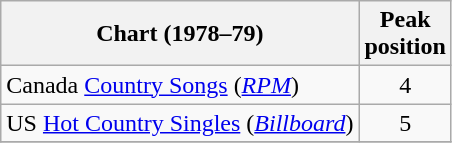<table class="wikitable sortable">
<tr>
<th align="left">Chart (1978–79)</th>
<th align="center">Peak<br>position</th>
</tr>
<tr>
<td align="left">Canada <a href='#'>Country Songs</a> (<em><a href='#'>RPM</a></em>)</td>
<td align="center">4</td>
</tr>
<tr>
<td align="left">US <a href='#'>Hot Country Singles</a> (<em><a href='#'>Billboard</a></em>)</td>
<td align="center">5</td>
</tr>
<tr>
</tr>
</table>
